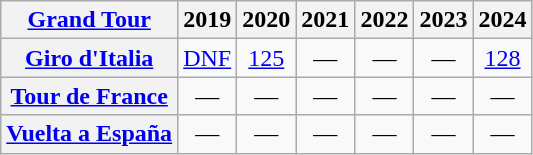<table class="wikitable plainrowheaders">
<tr>
<th scope="col"><a href='#'>Grand Tour</a></th>
<th scope="col">2019</th>
<th scope="col">2020</th>
<th scope="col">2021</th>
<th scope="col">2022</th>
<th scope="col">2023</th>
<th scope="col">2024</th>
</tr>
<tr style="text-align:center;">
<th scope="row"> <a href='#'>Giro d'Italia</a></th>
<td><a href='#'>DNF</a></td>
<td><a href='#'>125</a></td>
<td>—</td>
<td>—</td>
<td>—</td>
<td><a href='#'>128</a></td>
</tr>
<tr style="text-align:center;">
<th scope="row"> <a href='#'>Tour de France</a></th>
<td>—</td>
<td>—</td>
<td>—</td>
<td>—</td>
<td>—</td>
<td>—</td>
</tr>
<tr style="text-align:center;">
<th scope="row"> <a href='#'>Vuelta a España</a></th>
<td>—</td>
<td>—</td>
<td>—</td>
<td>—</td>
<td>—</td>
<td>—</td>
</tr>
</table>
